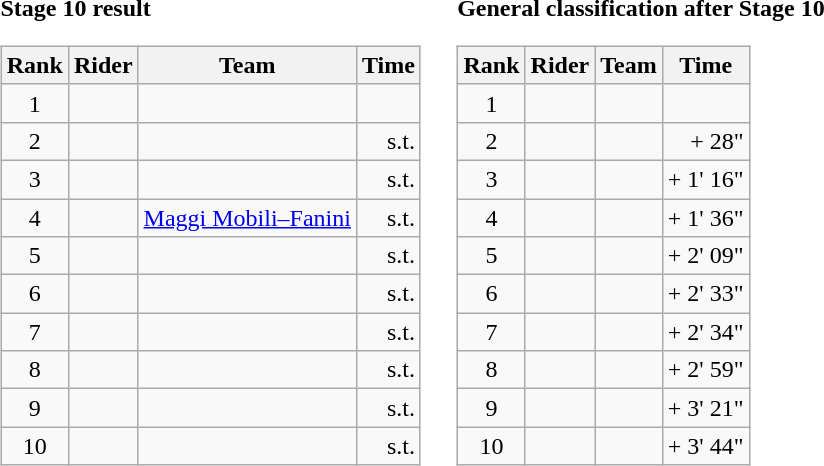<table>
<tr>
<td><strong>Stage 10 result</strong><br><table class="wikitable">
<tr>
<th scope="col">Rank</th>
<th scope="col">Rider</th>
<th scope="col">Team</th>
<th scope="col">Time</th>
</tr>
<tr>
<td style="text-align:center;">1</td>
<td></td>
<td></td>
<td style="text-align:right;"></td>
</tr>
<tr>
<td style="text-align:center;">2</td>
<td></td>
<td></td>
<td style="text-align:right;">s.t.</td>
</tr>
<tr>
<td style="text-align:center;">3</td>
<td></td>
<td></td>
<td style="text-align:right;">s.t.</td>
</tr>
<tr>
<td style="text-align:center;">4</td>
<td></td>
<td><a href='#'>Maggi Mobili–Fanini</a></td>
<td style="text-align:right;">s.t.</td>
</tr>
<tr>
<td style="text-align:center;">5</td>
<td></td>
<td></td>
<td style="text-align:right;">s.t.</td>
</tr>
<tr>
<td style="text-align:center;">6</td>
<td></td>
<td></td>
<td style="text-align:right;">s.t.</td>
</tr>
<tr>
<td style="text-align:center;">7</td>
<td></td>
<td></td>
<td style="text-align:right;">s.t.</td>
</tr>
<tr>
<td style="text-align:center;">8</td>
<td></td>
<td></td>
<td style="text-align:right;">s.t.</td>
</tr>
<tr>
<td style="text-align:center;">9</td>
<td></td>
<td></td>
<td style="text-align:right;">s.t.</td>
</tr>
<tr>
<td style="text-align:center;">10</td>
<td></td>
<td></td>
<td style="text-align:right;">s.t.</td>
</tr>
</table>
</td>
<td></td>
<td><strong>General classification after Stage 10</strong><br><table class="wikitable">
<tr>
<th scope="col">Rank</th>
<th scope="col">Rider</th>
<th scope="col">Team</th>
<th scope="col">Time</th>
</tr>
<tr>
<td style="text-align:center;">1</td>
<td></td>
<td></td>
<td style="text-align:right;"></td>
</tr>
<tr>
<td style="text-align:center;">2</td>
<td></td>
<td></td>
<td style="text-align:right;">+ 28"</td>
</tr>
<tr>
<td style="text-align:center;">3</td>
<td></td>
<td></td>
<td style="text-align:right;">+ 1' 16"</td>
</tr>
<tr>
<td style="text-align:center;">4</td>
<td></td>
<td></td>
<td style="text-align:right;">+ 1' 36"</td>
</tr>
<tr>
<td style="text-align:center;">5</td>
<td></td>
<td></td>
<td style="text-align:right;">+ 2' 09"</td>
</tr>
<tr>
<td style="text-align:center;">6</td>
<td></td>
<td></td>
<td style="text-align:right;">+ 2' 33"</td>
</tr>
<tr>
<td style="text-align:center;">7</td>
<td></td>
<td></td>
<td style="text-align:right;">+ 2' 34"</td>
</tr>
<tr>
<td style="text-align:center;">8</td>
<td></td>
<td></td>
<td style="text-align:right;">+ 2' 59"</td>
</tr>
<tr>
<td style="text-align:center;">9</td>
<td></td>
<td></td>
<td style="text-align:right;">+ 3' 21"</td>
</tr>
<tr>
<td style="text-align:center;">10</td>
<td></td>
<td></td>
<td style="text-align:right;">+ 3' 44"</td>
</tr>
</table>
</td>
</tr>
</table>
